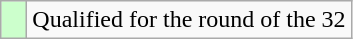<table class=wikitable>
<tr>
<td width=10px style="background-color:#ccffcc;"></td>
<td>Qualified for the round of the 32</td>
</tr>
</table>
